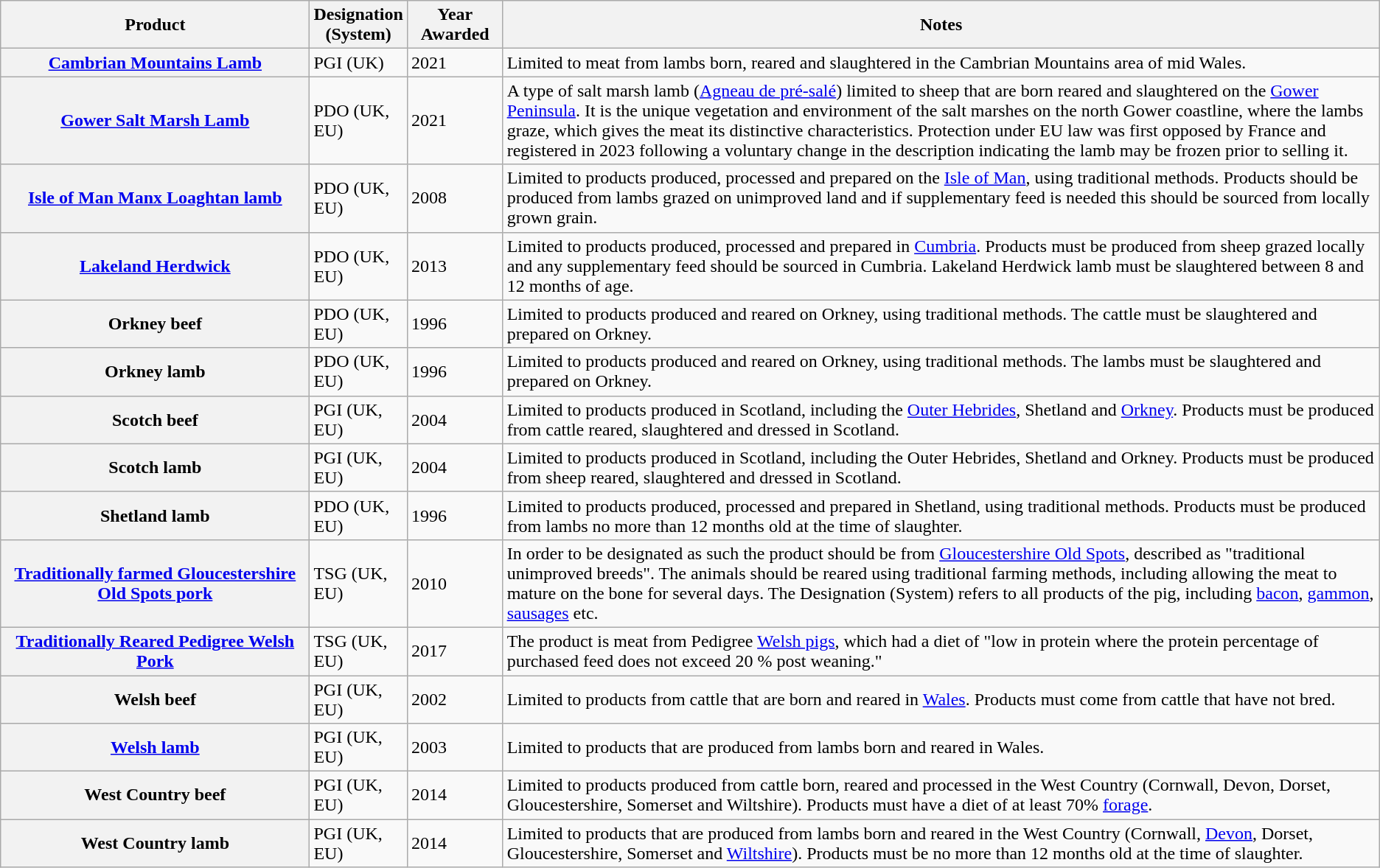<table class="wikitable sortable">
<tr>
<th scope="col" width="23%">Product</th>
<th scope="col" width="4%">Designation (System)</th>
<th scope="col" width="7%">Year Awarded</th>
<th class="unsortable" scope="col" width="66%">Notes</th>
</tr>
<tr>
<th scope="row"><a href='#'>Cambrian Mountains Lamb</a></th>
<td>PGI (UK)</td>
<td>2021</td>
<td>Limited to meat from lambs born, reared and slaughtered in the Cambrian Mountains area of mid Wales.</td>
</tr>
<tr>
<th scope="row"><a href='#'>Gower Salt Marsh Lamb</a></th>
<td>PDO  (UK, EU)</td>
<td>2021</td>
<td>A type of salt marsh lamb (<a href='#'>Agneau de pré-salé</a>) limited to sheep that are born reared and slaughtered on the <a href='#'>Gower Peninsula</a>. It is the unique vegetation and environment of the salt marshes on the north Gower coastline, where the lambs graze, which gives the meat its distinctive characteristics. Protection under EU law was first opposed by France and registered in 2023 following a voluntary change in the description indicating the lamb may be frozen prior to selling it.</td>
</tr>
<tr>
<th scope="row"><a href='#'>Isle of Man Manx Loaghtan lamb</a></th>
<td>PDO (UK, EU)</td>
<td>2008</td>
<td>Limited to products produced, processed and prepared on the <a href='#'>Isle of Man</a>, using traditional methods. Products should be produced from lambs grazed on unimproved land and if supplementary feed is needed this should be sourced from locally grown grain.</td>
</tr>
<tr>
<th scope="row"><a href='#'>Lakeland Herdwick</a></th>
<td>PDO (UK, EU)</td>
<td>2013</td>
<td>Limited to products produced, processed and prepared in <a href='#'>Cumbria</a>. Products must be produced from sheep grazed locally and any supplementary feed should be sourced in Cumbria. Lakeland Herdwick lamb must be slaughtered between 8 and 12 months of age.</td>
</tr>
<tr>
<th scope="row">Orkney beef</th>
<td>PDO (UK, EU)</td>
<td>1996</td>
<td>Limited to products produced and reared on Orkney, using traditional methods. The cattle must be slaughtered and prepared on Orkney.</td>
</tr>
<tr>
<th scope="row">Orkney lamb</th>
<td>PDO (UK, EU)</td>
<td>1996</td>
<td>Limited to products produced and reared on Orkney, using traditional methods. The lambs must be slaughtered and prepared on Orkney.</td>
</tr>
<tr>
<th scope="row">Scotch beef</th>
<td>PGI (UK, EU)</td>
<td>2004</td>
<td>Limited to products produced in Scotland, including the <a href='#'>Outer Hebrides</a>, Shetland and <a href='#'>Orkney</a>. Products must be produced from cattle reared, slaughtered and dressed in Scotland.</td>
</tr>
<tr>
<th scope="row">Scotch lamb</th>
<td>PGI (UK, EU)</td>
<td>2004</td>
<td>Limited to products produced in Scotland, including the Outer Hebrides, Shetland and Orkney. Products must be produced from sheep reared, slaughtered and dressed in Scotland.</td>
</tr>
<tr>
<th scope="row">Shetland lamb</th>
<td>PDO (UK, EU)</td>
<td>1996</td>
<td>Limited to products produced, processed and prepared in Shetland, using traditional methods. Products must be produced from lambs no more than 12 months old at the time of slaughter.</td>
</tr>
<tr>
<th scope="row"><a href='#'>Traditionally farmed Gloucestershire Old Spots pork</a></th>
<td>TSG (UK, EU)</td>
<td>2010</td>
<td>In order to be designated as such the product should be from <a href='#'>Gloucestershire Old Spots</a>, described as "traditional unimproved breeds". The animals should be reared using traditional farming methods, including allowing the meat to mature on the bone for several days. The Designation (System) refers to all products of the pig, including <a href='#'>bacon</a>, <a href='#'>gammon</a>, <a href='#'>sausages</a> etc.</td>
</tr>
<tr>
<th scope="row"><a href='#'>Traditionally Reared Pedigree Welsh Pork</a></th>
<td>TSG (UK, EU)</td>
<td>2017</td>
<td>The product is meat from Pedigree <a href='#'>Welsh pigs</a>, which had a diet of "low in protein where the protein percentage of purchased feed does not exceed 20 % post weaning."</td>
</tr>
<tr>
<th scope="row">Welsh beef</th>
<td>PGI (UK, EU)</td>
<td>2002</td>
<td>Limited to products from cattle that are born and reared in <a href='#'>Wales</a>. Products must come from cattle that have not bred.</td>
</tr>
<tr>
<th scope="row"><a href='#'>Welsh lamb</a></th>
<td>PGI (UK, EU)</td>
<td>2003</td>
<td>Limited to products that are produced from lambs born and reared in Wales.</td>
</tr>
<tr>
<th scope="row">West Country beef</th>
<td>PGI (UK, EU)</td>
<td>2014</td>
<td>Limited to products produced from cattle born, reared and processed in the West Country (Cornwall, Devon, Dorset, Gloucestershire, Somerset and Wiltshire). Products must have a diet of at least 70% <a href='#'>forage</a>.</td>
</tr>
<tr>
<th scope="row">West Country lamb</th>
<td>PGI (UK, EU)</td>
<td>2014</td>
<td>Limited to products that are produced from lambs born and reared in the West Country (Cornwall, <a href='#'>Devon</a>, Dorset, Gloucestershire, Somerset and <a href='#'>Wiltshire</a>). Products must be no more than 12 months old at the time of slaughter.</td>
</tr>
</table>
